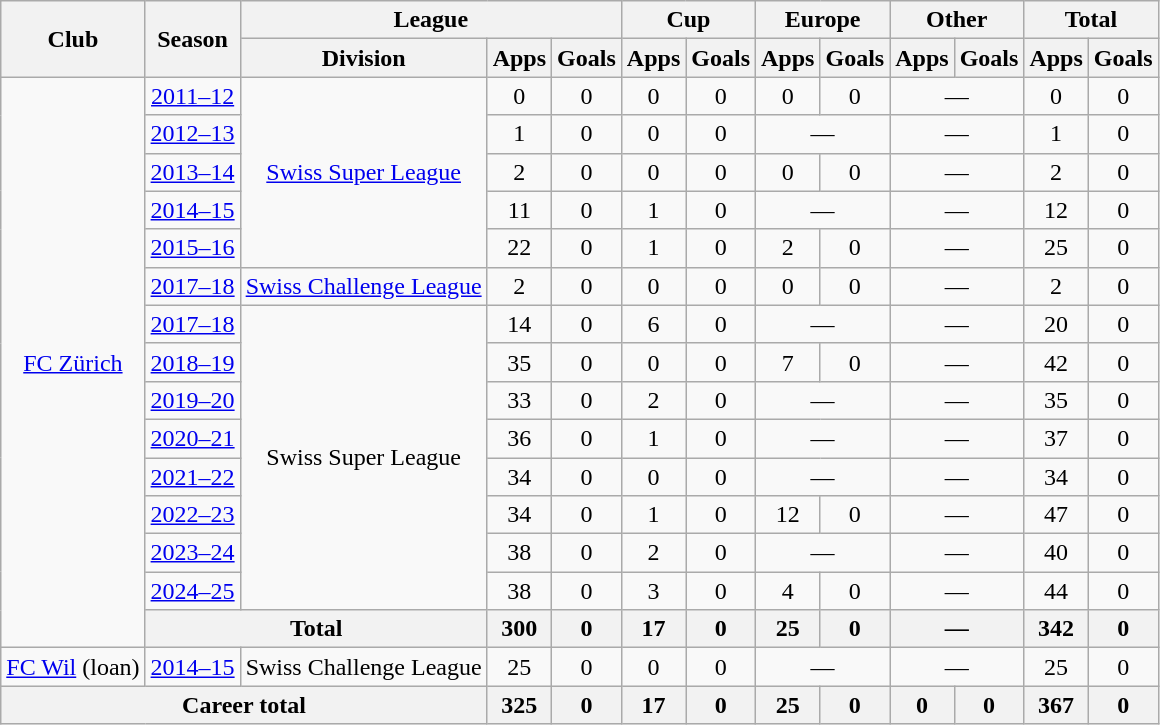<table class="wikitable" style="text-align:center">
<tr>
<th rowspan="2">Club</th>
<th rowspan="2">Season</th>
<th colspan="3">League</th>
<th colspan="2">Cup</th>
<th colspan="2">Europe</th>
<th colspan="2">Other</th>
<th colspan="2">Total</th>
</tr>
<tr>
<th>Division</th>
<th>Apps</th>
<th>Goals</th>
<th>Apps</th>
<th>Goals</th>
<th>Apps</th>
<th>Goals</th>
<th>Apps</th>
<th>Goals</th>
<th>Apps</th>
<th>Goals</th>
</tr>
<tr>
<td rowspan="15"><a href='#'>FC Zürich</a></td>
<td><a href='#'>2011–12</a></td>
<td rowspan="5"><a href='#'>Swiss Super League</a></td>
<td>0</td>
<td>0</td>
<td>0</td>
<td>0</td>
<td>0</td>
<td>0</td>
<td colspan="2">—</td>
<td>0</td>
<td>0</td>
</tr>
<tr>
<td><a href='#'>2012–13</a></td>
<td>1</td>
<td>0</td>
<td>0</td>
<td>0</td>
<td colspan="2">—</td>
<td colspan="2">—</td>
<td>1</td>
<td>0</td>
</tr>
<tr>
<td><a href='#'>2013–14</a></td>
<td>2</td>
<td>0</td>
<td>0</td>
<td>0</td>
<td>0</td>
<td>0</td>
<td colspan="2">—</td>
<td>2</td>
<td>0</td>
</tr>
<tr>
<td><a href='#'>2014–15</a></td>
<td>11</td>
<td>0</td>
<td>1</td>
<td>0</td>
<td colspan="2">—</td>
<td colspan="2">—</td>
<td>12</td>
<td>0</td>
</tr>
<tr>
<td><a href='#'>2015–16</a></td>
<td>22</td>
<td>0</td>
<td>1</td>
<td>0</td>
<td>2</td>
<td>0</td>
<td colspan="2">—</td>
<td>25</td>
<td>0</td>
</tr>
<tr>
<td><a href='#'>2017–18</a></td>
<td><a href='#'>Swiss Challenge League</a></td>
<td>2</td>
<td>0</td>
<td>0</td>
<td>0</td>
<td>0</td>
<td>0</td>
<td colspan="2">—</td>
<td>2</td>
<td>0</td>
</tr>
<tr>
<td><a href='#'>2017–18</a></td>
<td rowspan="8">Swiss Super League</td>
<td>14</td>
<td>0</td>
<td>6</td>
<td>0</td>
<td colspan="2">—</td>
<td colspan="2">—</td>
<td>20</td>
<td>0</td>
</tr>
<tr>
<td><a href='#'>2018–19</a></td>
<td>35</td>
<td>0</td>
<td>0</td>
<td>0</td>
<td>7</td>
<td>0</td>
<td colspan="2">—</td>
<td>42</td>
<td>0</td>
</tr>
<tr>
<td><a href='#'>2019–20</a></td>
<td>33</td>
<td>0</td>
<td>2</td>
<td>0</td>
<td colspan="2">—</td>
<td colspan="2">—</td>
<td>35</td>
<td>0</td>
</tr>
<tr>
<td><a href='#'>2020–21</a></td>
<td>36</td>
<td>0</td>
<td>1</td>
<td>0</td>
<td colspan="2">—</td>
<td colspan="2">—</td>
<td>37</td>
<td>0</td>
</tr>
<tr>
<td><a href='#'>2021–22</a></td>
<td>34</td>
<td>0</td>
<td>0</td>
<td>0</td>
<td colspan="2">—</td>
<td colspan="2">—</td>
<td>34</td>
<td>0</td>
</tr>
<tr>
<td><a href='#'>2022–23</a></td>
<td>34</td>
<td>0</td>
<td>1</td>
<td>0</td>
<td>12</td>
<td>0</td>
<td colspan="2">—</td>
<td>47</td>
<td>0</td>
</tr>
<tr>
<td><a href='#'>2023–24</a></td>
<td>38</td>
<td>0</td>
<td>2</td>
<td>0</td>
<td colspan="2">—</td>
<td colspan="2">—</td>
<td>40</td>
<td>0</td>
</tr>
<tr>
<td><a href='#'>2024–25</a></td>
<td>38</td>
<td>0</td>
<td>3</td>
<td>0</td>
<td>4</td>
<td>0</td>
<td colspan="2">—</td>
<td>44</td>
<td>0</td>
</tr>
<tr>
<th colspan="2">Total</th>
<th>300</th>
<th>0</th>
<th>17</th>
<th>0</th>
<th>25</th>
<th>0</th>
<th colspan="2">—</th>
<th>342</th>
<th>0</th>
</tr>
<tr>
<td><a href='#'>FC Wil</a> (loan)</td>
<td><a href='#'>2014–15</a></td>
<td>Swiss Challenge League</td>
<td>25</td>
<td>0</td>
<td>0</td>
<td>0</td>
<td colspan="2">—</td>
<td colspan="2">—</td>
<td>25</td>
<td>0</td>
</tr>
<tr>
<th colspan="3">Career total</th>
<th>325</th>
<th>0</th>
<th>17</th>
<th>0</th>
<th>25</th>
<th>0</th>
<th>0</th>
<th>0</th>
<th>367</th>
<th>0</th>
</tr>
</table>
